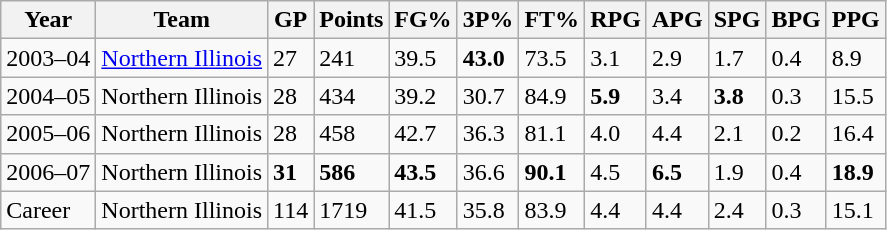<table class="wikitable">
<tr>
<th>Year</th>
<th>Team</th>
<th>GP</th>
<th>Points</th>
<th>FG%</th>
<th>3P%</th>
<th>FT%</th>
<th>RPG</th>
<th>APG</th>
<th>SPG</th>
<th>BPG</th>
<th>PPG</th>
</tr>
<tr>
<td>2003–04</td>
<td><a href='#'>Northern Illinois</a></td>
<td>27</td>
<td>241</td>
<td>39.5</td>
<td><strong>43.0</strong></td>
<td>73.5</td>
<td>3.1</td>
<td>2.9</td>
<td>1.7</td>
<td>0.4</td>
<td>8.9</td>
</tr>
<tr>
<td>2004–05</td>
<td>Northern Illinois</td>
<td>28</td>
<td>434</td>
<td>39.2</td>
<td>30.7</td>
<td>84.9</td>
<td><strong>5.9</strong></td>
<td>3.4</td>
<td><strong>3.8</strong></td>
<td>0.3</td>
<td>15.5</td>
</tr>
<tr>
<td>2005–06</td>
<td>Northern Illinois</td>
<td>28</td>
<td>458</td>
<td>42.7</td>
<td>36.3</td>
<td>81.1</td>
<td>4.0</td>
<td>4.4</td>
<td>2.1</td>
<td>0.2</td>
<td>16.4</td>
</tr>
<tr>
<td>2006–07</td>
<td>Northern Illinois</td>
<td><strong>31</strong></td>
<td><strong>586</strong></td>
<td><strong>43.5</strong></td>
<td>36.6</td>
<td><strong>90.1</strong></td>
<td>4.5</td>
<td><strong>6.5</strong></td>
<td>1.9</td>
<td>0.4</td>
<td><strong>18.9</strong></td>
</tr>
<tr>
<td>Career</td>
<td>Northern Illinois</td>
<td>114</td>
<td>1719</td>
<td>41.5</td>
<td>35.8</td>
<td>83.9</td>
<td>4.4</td>
<td>4.4</td>
<td>2.4</td>
<td>0.3</td>
<td>15.1</td>
</tr>
</table>
